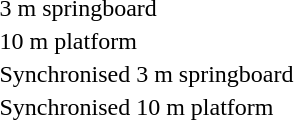<table>
<tr>
<td>3 m springboard</td>
<td></td>
<td></td>
<td></td>
</tr>
<tr>
<td>10 m platform</td>
<td></td>
<td></td>
<td></td>
</tr>
<tr>
<td>Synchronised 3 m springboard</td>
<td></td>
<td></td>
<td></td>
</tr>
<tr>
<td>Synchronised 10 m platform </td>
<td></td>
<td></td>
<td></td>
</tr>
</table>
